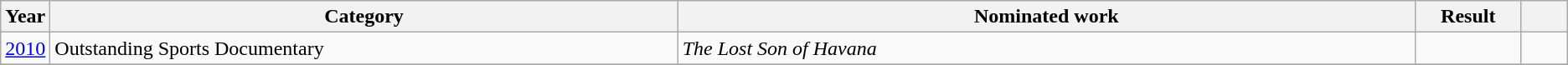<table class="wikitable sortable">
<tr>
<th scope="col" style="width:1em;">Year</th>
<th scope="col" style="width:33em;">Category</th>
<th scope="col" style="width:39em;">Nominated work</th>
<th scope="col" style="width:5em;">Result</th>
<th scope="col" style="width:2em;" class="unsortable"></th>
</tr>
<tr>
<td><a href='#'>2010</a></td>
<td>Outstanding Sports Documentary</td>
<td><em>The Lost Son of Havana</em></td>
<td></td>
<td style="text-align:center;"></td>
</tr>
<tr>
</tr>
</table>
